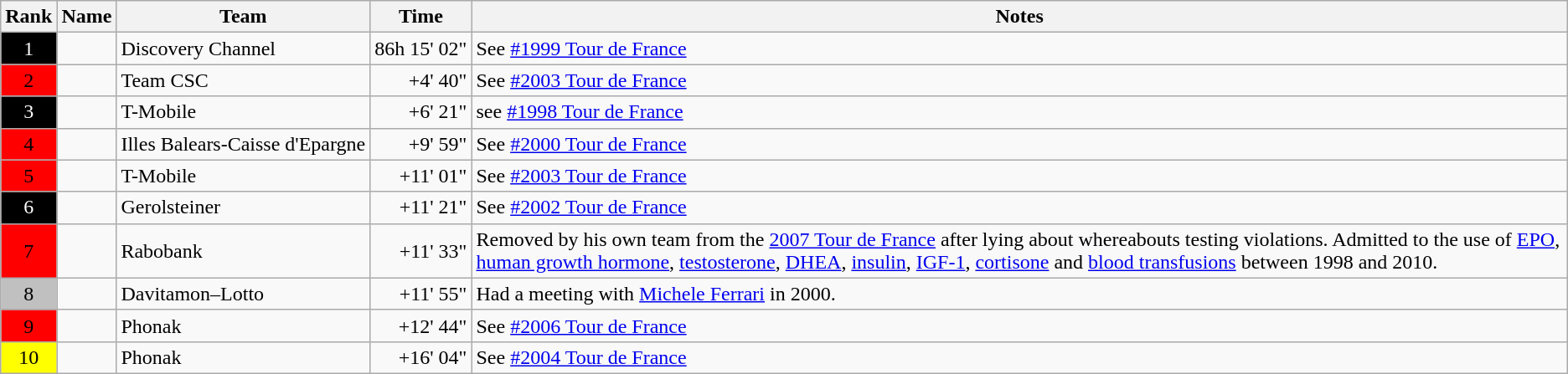<table class="wikitable" style="margin-bottom:0;">
<tr>
<th>Rank</th>
<th>Name</th>
<th>Team</th>
<th>Time</th>
<th>Notes</th>
</tr>
<tr>
<td style="text-align:center;background:black;color:white">1</td>
<td nowrap></td>
<td>Discovery Channel</td>
<td align=right nowrap>86h 15' 02"</td>
<td>See <a href='#'>#1999 Tour de France</a></td>
</tr>
<tr>
<td style="text-align:center;background:red;">2</td>
<td nowrap></td>
<td>Team CSC</td>
<td align=right>+4' 40"</td>
<td>See <a href='#'>#2003 Tour de France</a></td>
</tr>
<tr>
<td style="text-align:center;background:black;color:white">3</td>
<td nowrap></td>
<td>T-Mobile</td>
<td align=right>+6' 21"</td>
<td>see <a href='#'>#1998 Tour de France</a></td>
</tr>
<tr>
<td style="text-align:center;background:red">4</td>
<td nowrap></td>
<td nowrap>Illes Balears-Caisse d'Epargne</td>
<td align=right>+9' 59"</td>
<td>See <a href='#'>#2000 Tour de France</a></td>
</tr>
<tr>
<td style="text-align:center;background:red">5</td>
<td nowrap></td>
<td>T-Mobile</td>
<td align=right>+11' 01"</td>
<td>See <a href='#'>#2003 Tour de France</a></td>
</tr>
<tr>
<td style="text-align:center;background:black;color:white">6</td>
<td nowrap></td>
<td>Gerolsteiner</td>
<td align=right>+11' 21"</td>
<td>See <a href='#'>#2002 Tour de France</a></td>
</tr>
<tr>
<td style="text-align:center;background:red">7</td>
<td nowrap></td>
<td>Rabobank</td>
<td align=right>+11' 33"</td>
<td>Removed by his own team from the <a href='#'>2007 Tour de France</a> after lying about whereabouts testing violations. Admitted to the use of <a href='#'>EPO</a>, <a href='#'>human growth hormone</a>, <a href='#'>testosterone</a>, <a href='#'>DHEA</a>, <a href='#'>insulin</a>, <a href='#'>IGF-1</a>, <a href='#'>cortisone</a> and <a href='#'>blood transfusions</a> between 1998 and 2010.</td>
</tr>
<tr>
<td style="text-align:center;background:silver;">8</td>
<td nowrap></td>
<td>Davitamon–Lotto</td>
<td align=right>+11' 55"</td>
<td>Had a meeting with <a href='#'>Michele Ferrari</a> in 2000.</td>
</tr>
<tr>
<td style="text-align:center;background:red">9</td>
<td nowrap></td>
<td>Phonak</td>
<td align=right>+12' 44"</td>
<td>See <a href='#'>#2006 Tour de France</a></td>
</tr>
<tr>
<td style="text-align:center;background:yellow;">10</td>
<td nowrap></td>
<td>Phonak</td>
<td align=right>+16' 04"</td>
<td>See <a href='#'>#2004 Tour de France</a></td>
</tr>
</table>
